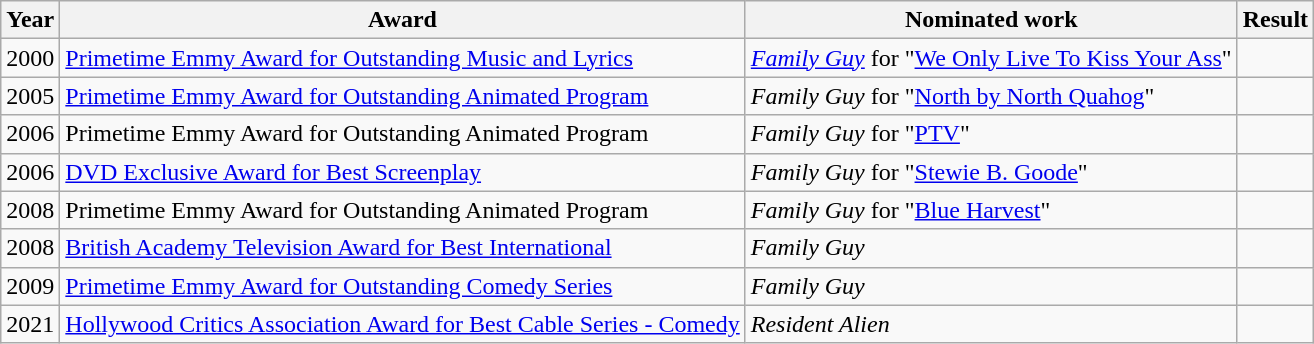<table class="wikitable sortable">
<tr>
<th>Year</th>
<th>Award</th>
<th>Nominated work</th>
<th>Result</th>
</tr>
<tr>
<td>2000</td>
<td><a href='#'>Primetime Emmy Award for Outstanding Music and Lyrics</a></td>
<td><em><a href='#'>Family Guy</a></em> for "<a href='#'>We Only Live To Kiss Your Ass</a>"</td>
<td></td>
</tr>
<tr>
<td>2005</td>
<td><a href='#'>Primetime Emmy Award for Outstanding Animated Program</a></td>
<td><em>Family Guy</em> for "<a href='#'>North by North Quahog</a>"</td>
<td></td>
</tr>
<tr>
<td>2006</td>
<td>Primetime Emmy Award for Outstanding Animated Program</td>
<td><em>Family Guy</em> for "<a href='#'>PTV</a>"</td>
<td></td>
</tr>
<tr>
<td>2006</td>
<td><a href='#'>DVD Exclusive Award for Best Screenplay</a></td>
<td><em>Family Guy</em> for "<a href='#'>Stewie B. Goode</a>"</td>
<td></td>
</tr>
<tr>
<td>2008</td>
<td>Primetime Emmy Award for Outstanding Animated Program</td>
<td><em>Family Guy</em> for "<a href='#'>Blue Harvest</a>"</td>
<td></td>
</tr>
<tr>
<td>2008</td>
<td><a href='#'>British Academy Television Award for Best International</a></td>
<td><em>Family Guy</em></td>
<td></td>
</tr>
<tr>
<td>2009</td>
<td><a href='#'>Primetime Emmy Award for Outstanding Comedy Series</a></td>
<td><em>Family Guy</em></td>
<td></td>
</tr>
<tr>
<td>2021</td>
<td><a href='#'>Hollywood Critics Association Award for Best Cable Series - Comedy</a></td>
<td><em>Resident Alien</em></td>
<td></td>
</tr>
</table>
